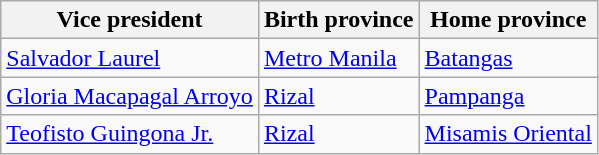<table class="sortable wikitable">
<tr>
<th>Vice president</th>
<th>Birth province</th>
<th>Home province</th>
</tr>
<tr>
<td><a href='#'>Salvador Laurel</a></td>
<td><a href='#'>Metro Manila</a></td>
<td><a href='#'>Batangas</a></td>
</tr>
<tr>
<td><a href='#'>Gloria Macapagal Arroyo</a></td>
<td><a href='#'>Rizal</a></td>
<td><a href='#'>Pampanga</a></td>
</tr>
<tr>
<td><a href='#'>Teofisto Guingona Jr.</a></td>
<td><a href='#'>Rizal</a></td>
<td><a href='#'>Misamis Oriental</a></td>
</tr>
</table>
